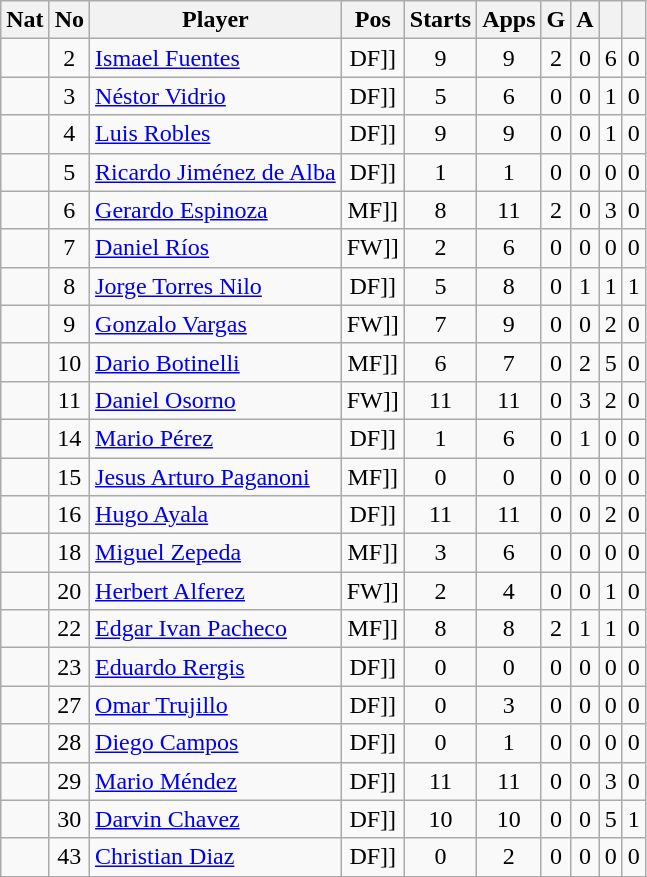<table class="wikitable sortable" style="text-align:center;">
<tr>
<th>Nat</th>
<th>No</th>
<th>Player</th>
<th>Pos</th>
<th>Starts</th>
<th>Apps</th>
<th>G</th>
<th>A</th>
<th></th>
<th></th>
</tr>
<tr>
<td></td>
<td>2</td>
<td align=left><a href='#'>Ismael Fuentes</a></td>
<td [[>DF]]</td>
<td>9</td>
<td>9</td>
<td>2</td>
<td>0</td>
<td>6</td>
<td>0</td>
</tr>
<tr>
<td></td>
<td>3</td>
<td align=left><a href='#'>Néstor Vidrio</a></td>
<td [[>DF]]</td>
<td>5</td>
<td>6</td>
<td>0</td>
<td>0</td>
<td>1</td>
<td>0</td>
</tr>
<tr>
<td></td>
<td>4</td>
<td align=left><a href='#'>Luis Robles</a></td>
<td [[>DF]]</td>
<td>9</td>
<td>9</td>
<td>0</td>
<td>0</td>
<td>1</td>
<td>0</td>
</tr>
<tr>
<td></td>
<td>5</td>
<td align=left><a href='#'>Ricardo Jiménez de Alba</a></td>
<td [[>DF]]</td>
<td>1</td>
<td>1</td>
<td>0</td>
<td>0</td>
<td>0</td>
<td>0</td>
</tr>
<tr>
<td></td>
<td>6</td>
<td align=left><a href='#'>Gerardo Espinoza</a></td>
<td [[>MF]]</td>
<td>8</td>
<td>11</td>
<td>2</td>
<td>0</td>
<td>3</td>
<td>0</td>
</tr>
<tr>
<td></td>
<td>7</td>
<td align=left><a href='#'>Daniel Ríos</a></td>
<td [[>FW]]</td>
<td>2</td>
<td>6</td>
<td>0</td>
<td>0</td>
<td>0</td>
<td>0</td>
</tr>
<tr>
<td></td>
<td>8</td>
<td align=left><a href='#'>Jorge Torres Nilo</a></td>
<td [[>DF]]</td>
<td>5</td>
<td>8</td>
<td>0</td>
<td>1</td>
<td>1</td>
<td>1</td>
</tr>
<tr>
<td></td>
<td>9</td>
<td align=left><a href='#'>Gonzalo Vargas</a></td>
<td [[>FW]]</td>
<td>7</td>
<td>9</td>
<td>0</td>
<td>0</td>
<td>2</td>
<td>0</td>
</tr>
<tr>
<td></td>
<td>10</td>
<td align=left><a href='#'>Dario Botinelli</a></td>
<td [[>MF]]</td>
<td>6</td>
<td>7</td>
<td>0</td>
<td>2</td>
<td>5</td>
<td>0</td>
</tr>
<tr>
<td></td>
<td>11</td>
<td align=left><a href='#'>Daniel Osorno</a></td>
<td [[>FW]]</td>
<td>11</td>
<td>11</td>
<td>0</td>
<td>3</td>
<td>2</td>
<td>0</td>
</tr>
<tr>
<td></td>
<td>14</td>
<td align=left><a href='#'>Mario Pérez</a></td>
<td [[>DF]]</td>
<td>1</td>
<td>6</td>
<td>0</td>
<td>1</td>
<td>0</td>
<td>0</td>
</tr>
<tr>
<td></td>
<td>15</td>
<td align=left><a href='#'>Jesus Arturo Paganoni</a></td>
<td [[>MF]]</td>
<td>0</td>
<td>0</td>
<td>0</td>
<td>0</td>
<td>0</td>
<td>0</td>
</tr>
<tr>
<td></td>
<td>16</td>
<td align=left><a href='#'>Hugo Ayala</a></td>
<td [[>DF]]</td>
<td>11</td>
<td>11</td>
<td>0</td>
<td>0</td>
<td>2</td>
<td>0</td>
</tr>
<tr>
<td></td>
<td>18</td>
<td align=left><a href='#'>Miguel Zepeda</a></td>
<td [[>MF]]</td>
<td>3</td>
<td>6</td>
<td>0</td>
<td>0</td>
<td>0</td>
<td>0</td>
</tr>
<tr>
<td></td>
<td>20</td>
<td align=left><a href='#'>Herbert Alferez</a></td>
<td [[>FW]]</td>
<td>2</td>
<td>4</td>
<td>0</td>
<td>0</td>
<td>1</td>
<td>0</td>
</tr>
<tr>
<td></td>
<td>22</td>
<td align=left><a href='#'>Edgar Ivan Pacheco</a></td>
<td [[>MF]]</td>
<td>8</td>
<td>8</td>
<td>2</td>
<td>1</td>
<td>1</td>
<td>0</td>
</tr>
<tr>
<td></td>
<td>23</td>
<td align=left><a href='#'>Eduardo Rergis</a></td>
<td [[>DF]]</td>
<td>0</td>
<td>0</td>
<td>0</td>
<td>0</td>
<td>0</td>
<td>0</td>
</tr>
<tr>
<td></td>
<td>27</td>
<td align=left><a href='#'>Omar Trujillo</a></td>
<td [[>DF]]</td>
<td>0</td>
<td>3</td>
<td>0</td>
<td>0</td>
<td>0</td>
<td>0</td>
</tr>
<tr>
<td></td>
<td>28</td>
<td align=left><a href='#'>Diego Campos</a></td>
<td [[>DF]]</td>
<td>0</td>
<td>1</td>
<td>0</td>
<td>0</td>
<td>0</td>
<td>0</td>
</tr>
<tr>
<td></td>
<td>29</td>
<td align=left><a href='#'>Mario Méndez</a></td>
<td [[>DF]]</td>
<td>11</td>
<td>11</td>
<td>0</td>
<td>0</td>
<td>3</td>
<td>0</td>
</tr>
<tr>
<td></td>
<td>30</td>
<td align=left><a href='#'>Darvin Chavez</a></td>
<td [[>DF]]</td>
<td>10</td>
<td>10</td>
<td>0</td>
<td>0</td>
<td>5</td>
<td>1</td>
</tr>
<tr>
<td></td>
<td>43</td>
<td align=left><a href='#'>Christian Diaz</a></td>
<td [[>DF]]</td>
<td>0</td>
<td>2</td>
<td>0</td>
<td>0</td>
<td>0</td>
<td>0</td>
</tr>
<tr>
</tr>
</table>
